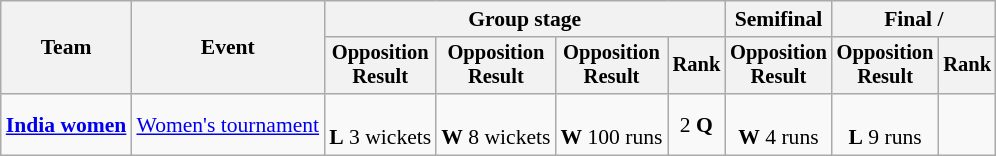<table class="wikitable" style="font-size:90%;text-align:center;">
<tr>
<th rowspan=2>Team</th>
<th rowspan=2>Event</th>
<th colspan=4>Group stage</th>
<th>Semifinal</th>
<th colspan=2>Final / </th>
</tr>
<tr style=font-size:95%>
<th>Opposition<br>Result</th>
<th>Opposition<br>Result</th>
<th>Opposition<br>Result</th>
<th>Rank</th>
<th>Opposition<br>Result</th>
<th>Opposition<br>Result</th>
<th>Rank</th>
</tr>
<tr>
<td align=left><strong><a href='#'>India women</a></strong></td>
<td align=left><a href='#'>Women's tournament</a></td>
<td><br><strong>L</strong> 3 wickets</td>
<td><br><strong>W</strong> 8 wickets</td>
<td><br><strong>W</strong> 100 runs</td>
<td>2 <strong>Q</strong></td>
<td><br><strong>W</strong> 4 runs</td>
<td><br><strong>L</strong> 9 runs</td>
<td></td>
</tr>
</table>
